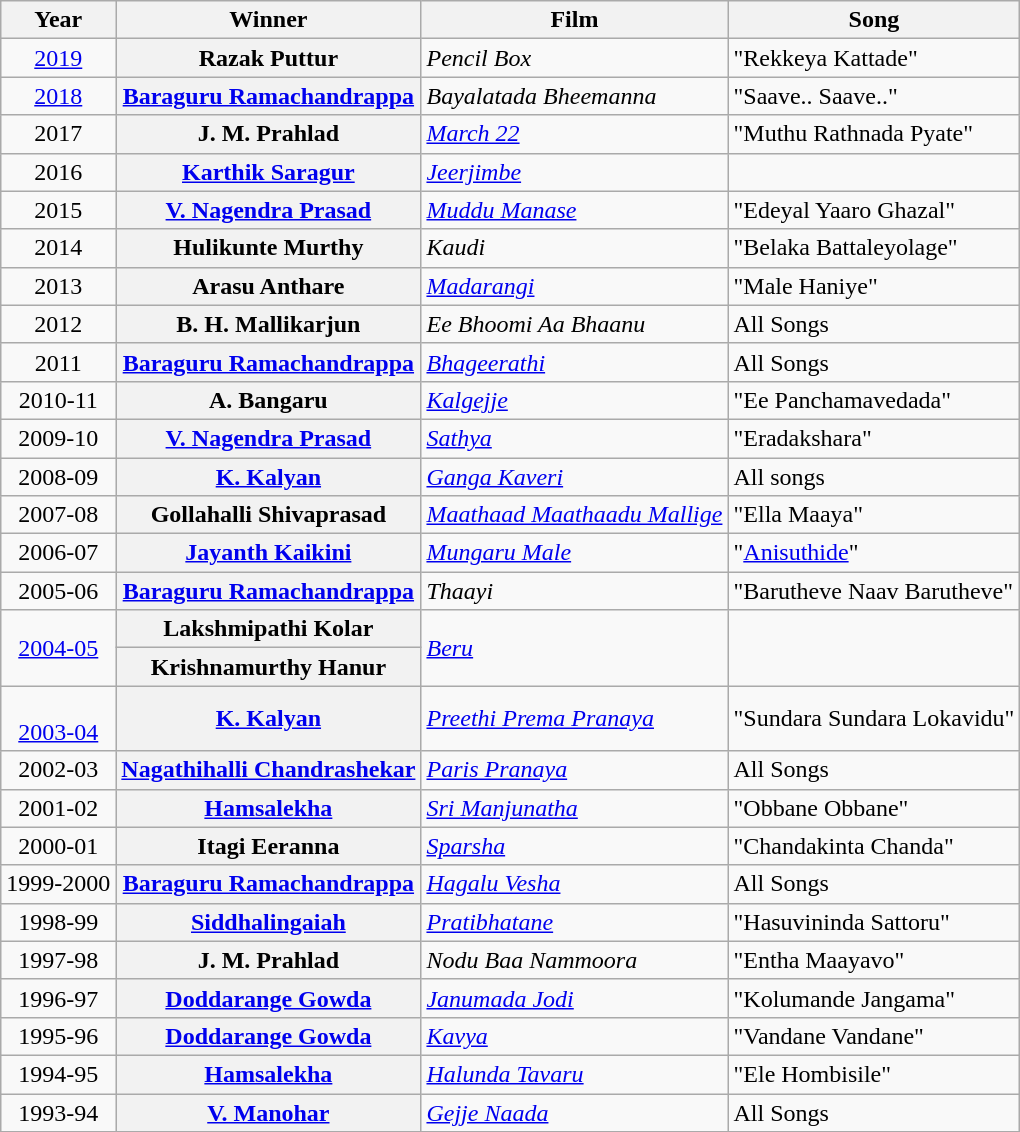<table class="wikitable sortable">
<tr>
<th>Year</th>
<th>Winner</th>
<th>Film</th>
<th>Song</th>
</tr>
<tr>
<td style="text-align:center;"><a href='#'>2019</a></td>
<th scope="row">Razak Puttur</th>
<td><em>Pencil Box</em></td>
<td>"Rekkeya Kattade"</td>
</tr>
<tr>
<td style="text-align:center;"><a href='#'>2018</a></td>
<th scope="row"><a href='#'>Baraguru Ramachandrappa</a></th>
<td><em>Bayalatada Bheemanna</em></td>
<td>"Saave.. Saave.."</td>
</tr>
<tr>
<td style="text-align:center;">2017</td>
<th scope="row">J. M. Prahlad</th>
<td><em><a href='#'>March 22</a></em></td>
<td>"Muthu Rathnada Pyate"</td>
</tr>
<tr>
<td style="text-align:center;">2016</td>
<th scope="row"><a href='#'>Karthik Saragur</a></th>
<td><em><a href='#'>Jeerjimbe</a></em></td>
<td></td>
</tr>
<tr>
<td style="text-align:center;">2015</td>
<th scope="row"><a href='#'>V. Nagendra Prasad</a></th>
<td><em><a href='#'>Muddu Manase</a></em></td>
<td>"Edeyal Yaaro Ghazal"</td>
</tr>
<tr>
<td style="text-align:center;">2014</td>
<th scope="row">Hulikunte Murthy</th>
<td><em>Kaudi</em></td>
<td>"Belaka Battaleyolage"</td>
</tr>
<tr>
<td style="text-align:center;">2013</td>
<th scope="row">Arasu Anthare</th>
<td><em><a href='#'>Madarangi</a></em></td>
<td>"Male Haniye"</td>
</tr>
<tr>
<td style="text-align:center;">2012</td>
<th scope="row">B. H. Mallikarjun </th>
<td><em>Ee Bhoomi Aa Bhaanu</em></td>
<td>All Songs</td>
</tr>
<tr>
<td style="text-align:center;">2011</td>
<th scope="row"><a href='#'>Baraguru Ramachandrappa</a></th>
<td><em><a href='#'>Bhageerathi</a></em></td>
<td>All Songs</td>
</tr>
<tr>
<td style="text-align:center;">2010-11</td>
<th scope="row">A. Bangaru </th>
<td><em><a href='#'>Kalgejje</a></em></td>
<td>"Ee Panchamavedada"</td>
</tr>
<tr>
<td style="text-align:center;">2009-10</td>
<th scope="row"><a href='#'>V. Nagendra Prasad</a></th>
<td><em><a href='#'>Sathya</a></em></td>
<td>"Eradakshara"</td>
</tr>
<tr>
<td style="text-align:center;">2008-09</td>
<th scope="row"><a href='#'>K. Kalyan</a></th>
<td><em><a href='#'>Ganga Kaveri</a></em></td>
<td>All songs</td>
</tr>
<tr>
<td style="text-align:center;">2007-08</td>
<th scope="row">Gollahalli Shivaprasad </th>
<td><em><a href='#'>Maathaad Maathaadu Mallige</a></em></td>
<td>"Ella Maaya"</td>
</tr>
<tr>
<td style="text-align:center;">2006-07</td>
<th scope="row"><a href='#'>Jayanth Kaikini</a></th>
<td><em><a href='#'>Mungaru Male</a></em></td>
<td>"<a href='#'>Anisuthide</a>"</td>
</tr>
<tr>
<td style="text-align:center;">2005-06</td>
<th scope="row"><a href='#'>Baraguru Ramachandrappa</a></th>
<td><em>Thaayi</em></td>
<td>"Barutheve Naav Barutheve"</td>
</tr>
<tr>
<td align="center" rowspan="2"><a href='#'>2004-05</a></td>
<th scope="row">Lakshmipathi Kolar</th>
<td rowspan="2"><em><a href='#'>Beru</a></em></td>
</tr>
<tr>
<th scope="row">Krishnamurthy Hanur</th>
</tr>
<tr>
<td style="text-align:center;"><br><a href='#'>2003-04</a></td>
<th scope="row"><a href='#'>K. Kalyan</a></th>
<td><em><a href='#'>Preethi Prema Pranaya</a></em></td>
<td>"Sundara Sundara Lokavidu"</td>
</tr>
<tr>
<td style="text-align:center;">2002-03</td>
<th scope="row"><a href='#'>Nagathihalli Chandrashekar</a></th>
<td><em><a href='#'>Paris Pranaya</a></em></td>
<td>All Songs</td>
</tr>
<tr>
<td style="text-align:center;">2001-02</td>
<th scope="row"><a href='#'>Hamsalekha</a></th>
<td><em><a href='#'>Sri Manjunatha</a></em></td>
<td>"Obbane Obbane"</td>
</tr>
<tr>
<td style="text-align:center;">2000-01</td>
<th scope="row">Itagi Eeranna </th>
<td><em><a href='#'>Sparsha</a></em></td>
<td>"Chandakinta Chanda"</td>
</tr>
<tr>
<td style="text-align:center;">1999-2000</td>
<th scope="row"><a href='#'>Baraguru Ramachandrappa</a></th>
<td><em><a href='#'>Hagalu Vesha</a></em></td>
<td>All Songs</td>
</tr>
<tr>
<td style="text-align:center;">1998-99</td>
<th scope="row"><a href='#'>Siddhalingaiah</a></th>
<td><em><a href='#'>Pratibhatane</a></em></td>
<td>"Hasuvininda Sattoru"</td>
</tr>
<tr>
<td style="text-align:center;">1997-98</td>
<th scope="row">J. M. Prahlad </th>
<td><em>Nodu Baa Nammoora</em></td>
<td>"Entha Maayavo"</td>
</tr>
<tr>
<td style="text-align:center;">1996-97</td>
<th scope="row"><a href='#'>Doddarange Gowda</a></th>
<td><em><a href='#'>Janumada Jodi</a></em></td>
<td>"Kolumande Jangama"</td>
</tr>
<tr>
<td style="text-align:center;">1995-96</td>
<th scope="row"><a href='#'>Doddarange Gowda</a></th>
<td><em><a href='#'>Kavya</a></em></td>
<td>"Vandane Vandane"</td>
</tr>
<tr>
<td style="text-align:center;">1994-95</td>
<th scope="row"><a href='#'>Hamsalekha</a></th>
<td><em><a href='#'>Halunda Tavaru</a></em></td>
<td>"Ele Hombisile"</td>
</tr>
<tr>
<td style="text-align:center;">1993-94</td>
<th scope="row"><a href='#'>V. Manohar</a></th>
<td><em><a href='#'>Gejje Naada</a></em></td>
<td>All Songs</td>
</tr>
<tr>
</tr>
</table>
